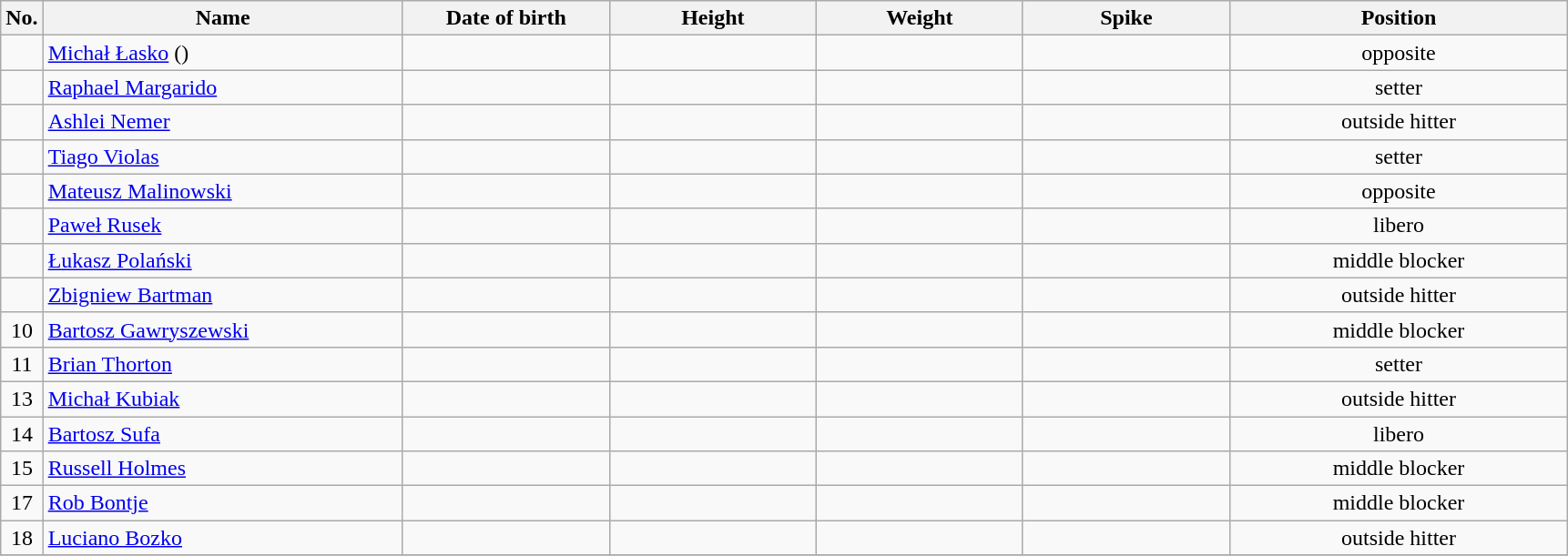<table class="wikitable sortable" style="font-size:100%; text-align:center;">
<tr>
<th>No.</th>
<th style="width:16em">Name</th>
<th style="width:9em">Date of birth</th>
<th style="width:9em">Height</th>
<th style="width:9em">Weight</th>
<th style="width:9em">Spike</th>
<th style="width:15em">Position</th>
</tr>
<tr>
<td></td>
<td align=left> <a href='#'>Michał Łasko</a> ()</td>
<td align=right></td>
<td></td>
<td></td>
<td></td>
<td>opposite</td>
</tr>
<tr>
<td></td>
<td align=left> <a href='#'>Raphael Margarido</a></td>
<td align=right></td>
<td></td>
<td></td>
<td></td>
<td>setter</td>
</tr>
<tr>
<td></td>
<td align=left> <a href='#'>Ashlei Nemer</a></td>
<td align=right></td>
<td></td>
<td></td>
<td></td>
<td>outside hitter</td>
</tr>
<tr>
<td></td>
<td align=left> <a href='#'>Tiago Violas</a></td>
<td align=right></td>
<td></td>
<td></td>
<td></td>
<td>setter</td>
</tr>
<tr>
<td></td>
<td align=left> <a href='#'>Mateusz Malinowski</a></td>
<td align=right></td>
<td></td>
<td></td>
<td></td>
<td>opposite</td>
</tr>
<tr>
<td></td>
<td align=left> <a href='#'>Paweł Rusek</a></td>
<td align=right></td>
<td></td>
<td></td>
<td></td>
<td>libero</td>
</tr>
<tr>
<td></td>
<td align=left> <a href='#'>Łukasz Polański</a></td>
<td align=right></td>
<td></td>
<td></td>
<td></td>
<td>middle blocker</td>
</tr>
<tr>
<td></td>
<td align=left> <a href='#'>Zbigniew Bartman</a></td>
<td align=right></td>
<td></td>
<td></td>
<td></td>
<td>outside hitter</td>
</tr>
<tr>
<td>10</td>
<td align=left> <a href='#'>Bartosz Gawryszewski</a></td>
<td align=right></td>
<td></td>
<td></td>
<td></td>
<td>middle blocker</td>
</tr>
<tr>
<td>11</td>
<td align=left> <a href='#'>Brian Thorton</a></td>
<td align=right></td>
<td></td>
<td></td>
<td></td>
<td>setter</td>
</tr>
<tr>
<td>13</td>
<td align=left> <a href='#'>Michał Kubiak</a></td>
<td align=right></td>
<td></td>
<td></td>
<td></td>
<td>outside hitter</td>
</tr>
<tr>
<td>14</td>
<td align=left> <a href='#'>Bartosz Sufa</a></td>
<td align=right></td>
<td></td>
<td></td>
<td></td>
<td>libero</td>
</tr>
<tr>
<td>15</td>
<td align=left> <a href='#'>Russell Holmes</a></td>
<td align=right></td>
<td></td>
<td></td>
<td></td>
<td>middle blocker</td>
</tr>
<tr>
<td>17</td>
<td align=left> <a href='#'>Rob Bontje</a></td>
<td align=right></td>
<td></td>
<td></td>
<td></td>
<td>middle blocker</td>
</tr>
<tr>
<td>18</td>
<td align=left> <a href='#'>Luciano Bozko</a></td>
<td align=right></td>
<td></td>
<td></td>
<td></td>
<td>outside hitter</td>
</tr>
<tr>
</tr>
</table>
